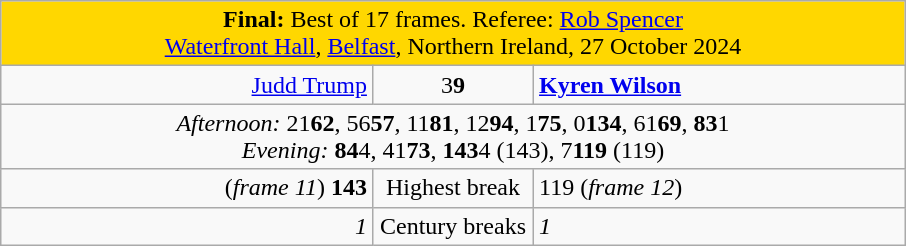<table class="wikitable" style="margin: 1em auto 1em auto;">
<tr>
<td colspan = "3" align="center" bgcolor="#ffd700"><strong>Final:</strong> Best of 17 frames. Referee: <a href='#'>Rob Spencer</a><br><a href='#'>Waterfront Hall</a>, <a href='#'>Belfast</a>, Northern Ireland, 27 October 2024</td>
</tr>
<tr>
<td width="240" align="right"><a href='#'>Judd Trump</a> <br></td>
<td width="100" align="center">3<strong>9</strong></td>
<td width="240"><strong><a href='#'>Kyren Wilson</a></strong> <br></td>
</tr>
<tr>
<td colspan="3" align="center"><em>Afternoon:</em> 21<strong>62</strong>, 56<strong>57</strong>, 11<strong>81</strong>, 12<strong>94</strong>, 1<strong>75</strong>, 0<strong>134</strong>, 61<strong>69</strong>, <strong>83</strong>1<br><em>Evening:</em> <strong>84</strong>4, 41<strong>73</strong>, <strong>143</strong>4 (143), 7<strong>119</strong> (119)</td>
</tr>
<tr>
<td align="right">(<em>frame 11</em>) <strong>143</strong></td>
<td align="center">Highest break</td>
<td>119 (<em>frame 12</em>)</td>
</tr>
<tr>
<td align="right"><em>1</em></td>
<td align="center">Century breaks</td>
<td><em>1</em></td>
</tr>
</table>
